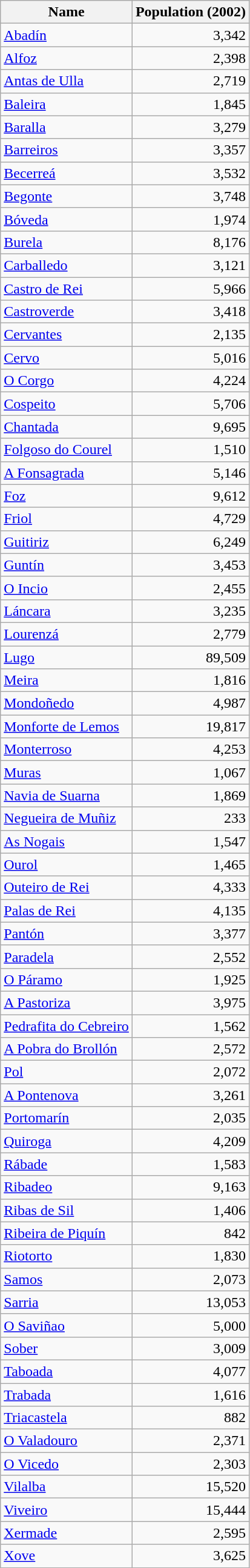<table class="wikitable sortable">
<tr>
<th>Name</th>
<th>Population (2002)</th>
</tr>
<tr>
<td><a href='#'>Abadín</a></td>
<td align=right>3,342</td>
</tr>
<tr>
<td><a href='#'>Alfoz</a></td>
<td align=right>2,398</td>
</tr>
<tr>
<td><a href='#'>Antas de Ulla</a></td>
<td align=right>2,719</td>
</tr>
<tr>
<td><a href='#'>Baleira</a></td>
<td align=right>1,845</td>
</tr>
<tr>
<td><a href='#'>Baralla</a></td>
<td align=right>3,279</td>
</tr>
<tr>
<td><a href='#'>Barreiros</a></td>
<td align=right>3,357</td>
</tr>
<tr>
<td><a href='#'>Becerreá</a></td>
<td align=right>3,532</td>
</tr>
<tr>
<td><a href='#'>Begonte</a></td>
<td align=right>3,748</td>
</tr>
<tr>
<td><a href='#'>Bóveda</a></td>
<td align=right>1,974</td>
</tr>
<tr>
<td><a href='#'>Burela</a></td>
<td align=right>8,176</td>
</tr>
<tr>
<td><a href='#'>Carballedo</a></td>
<td align=right>3,121</td>
</tr>
<tr>
<td><a href='#'>Castro de Rei</a></td>
<td align=right>5,966</td>
</tr>
<tr>
<td><a href='#'>Castroverde</a></td>
<td align=right>3,418</td>
</tr>
<tr>
<td><a href='#'>Cervantes</a></td>
<td align=right>2,135</td>
</tr>
<tr>
<td><a href='#'>Cervo</a></td>
<td align=right>5,016</td>
</tr>
<tr>
<td><a href='#'>O Corgo</a></td>
<td align=right>4,224</td>
</tr>
<tr>
<td><a href='#'>Cospeito</a></td>
<td align=right>5,706</td>
</tr>
<tr>
<td><a href='#'>Chantada</a></td>
<td align=right>9,695</td>
</tr>
<tr>
<td><a href='#'>Folgoso do Courel</a></td>
<td align=right>1,510</td>
</tr>
<tr>
<td><a href='#'>A Fonsagrada</a></td>
<td align=right>5,146</td>
</tr>
<tr>
<td><a href='#'>Foz</a></td>
<td align=right>9,612</td>
</tr>
<tr>
<td><a href='#'>Friol</a></td>
<td align=right>4,729</td>
</tr>
<tr>
<td><a href='#'>Guitiriz</a></td>
<td align=right>6,249</td>
</tr>
<tr>
<td><a href='#'>Guntín</a></td>
<td align=right>3,453</td>
</tr>
<tr>
<td><a href='#'>O Incio</a></td>
<td align=right>2,455</td>
</tr>
<tr>
<td><a href='#'>Láncara</a></td>
<td align=right>3,235</td>
</tr>
<tr>
<td><a href='#'>Lourenzá</a></td>
<td align=right>2,779</td>
</tr>
<tr>
<td><a href='#'>Lugo</a></td>
<td align=right>89,509</td>
</tr>
<tr>
<td><a href='#'>Meira</a></td>
<td align=right>1,816</td>
</tr>
<tr>
<td><a href='#'>Mondoñedo</a></td>
<td align=right>4,987</td>
</tr>
<tr>
<td><a href='#'>Monforte de Lemos</a></td>
<td align=right>19,817</td>
</tr>
<tr>
<td><a href='#'>Monterroso</a></td>
<td align=right>4,253</td>
</tr>
<tr>
<td><a href='#'>Muras</a></td>
<td align=right>1,067</td>
</tr>
<tr>
<td><a href='#'>Navia de Suarna</a></td>
<td align=right>1,869</td>
</tr>
<tr>
<td><a href='#'>Negueira de Muñiz</a></td>
<td align=right>233</td>
</tr>
<tr>
<td><a href='#'>As Nogais</a></td>
<td align=right>1,547</td>
</tr>
<tr>
<td><a href='#'>Ourol</a></td>
<td align=right>1,465</td>
</tr>
<tr>
<td><a href='#'>Outeiro de Rei</a></td>
<td align=right>4,333</td>
</tr>
<tr>
<td><a href='#'>Palas de Rei</a></td>
<td align=right>4,135</td>
</tr>
<tr>
<td><a href='#'>Pantón</a></td>
<td align=right>3,377</td>
</tr>
<tr>
<td><a href='#'>Paradela</a></td>
<td align=right>2,552</td>
</tr>
<tr>
<td><a href='#'>O Páramo</a></td>
<td align=right>1,925</td>
</tr>
<tr>
<td><a href='#'>A Pastoriza</a></td>
<td align=right>3,975</td>
</tr>
<tr>
<td><a href='#'>Pedrafita do Cebreiro</a></td>
<td align=right>1,562</td>
</tr>
<tr>
<td><a href='#'>A Pobra do Brollón</a></td>
<td align=right>2,572</td>
</tr>
<tr>
<td><a href='#'>Pol</a></td>
<td align=right>2,072</td>
</tr>
<tr>
<td><a href='#'>A Pontenova</a></td>
<td align=right>3,261</td>
</tr>
<tr>
<td><a href='#'>Portomarín</a></td>
<td align=right>2,035</td>
</tr>
<tr>
<td><a href='#'>Quiroga</a></td>
<td align=right>4,209</td>
</tr>
<tr>
<td><a href='#'>Rábade</a></td>
<td align=right>1,583</td>
</tr>
<tr>
<td><a href='#'>Ribadeo</a></td>
<td align=right>9,163</td>
</tr>
<tr>
<td><a href='#'>Ribas de Sil</a></td>
<td align=right>1,406</td>
</tr>
<tr>
<td><a href='#'>Ribeira de Piquín</a></td>
<td align=right>842</td>
</tr>
<tr>
<td><a href='#'>Riotorto</a></td>
<td align=right>1,830</td>
</tr>
<tr>
<td><a href='#'>Samos</a></td>
<td align=right>2,073</td>
</tr>
<tr>
<td><a href='#'>Sarria</a></td>
<td align=right>13,053</td>
</tr>
<tr>
<td><a href='#'>O Saviñao</a></td>
<td align=right>5,000</td>
</tr>
<tr>
<td><a href='#'>Sober</a></td>
<td align=right>3,009</td>
</tr>
<tr>
<td><a href='#'>Taboada</a></td>
<td align=right>4,077</td>
</tr>
<tr>
<td><a href='#'>Trabada</a></td>
<td align=right>1,616</td>
</tr>
<tr>
<td><a href='#'>Triacastela</a></td>
<td align=right>882</td>
</tr>
<tr>
<td><a href='#'>O Valadouro</a></td>
<td align=right>2,371</td>
</tr>
<tr>
<td><a href='#'>O Vicedo</a></td>
<td align=right>2,303</td>
</tr>
<tr>
<td><a href='#'>Vilalba</a></td>
<td align=right>15,520</td>
</tr>
<tr>
<td><a href='#'>Viveiro</a></td>
<td align=right>15,444</td>
</tr>
<tr>
<td><a href='#'>Xermade</a></td>
<td align=right>2,595</td>
</tr>
<tr>
<td><a href='#'>Xove</a></td>
<td align=right>3,625</td>
</tr>
</table>
